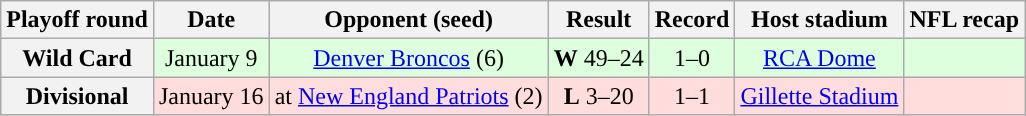<table class="wikitable" style="text-align:center;">
<tr>
<th>Playoff round</th>
<th>Date</th>
<th>Opponent (seed)</th>
<th>Result</th>
<th>Record</th>
<th>Host stadium</th>
<th>NFL recap</th>
</tr>
<tr style="background: #ddffdd;" align="center">
<th>Wild Card</th>
<td>January 9</td>
<td><a href='#'>Denver Broncos</a> (6)</td>
<td><strong>W</strong> 49–24</td>
<td>1–0</td>
<td><a href='#'>RCA Dome</a></td>
<td></td>
</tr>
<tr style="background: #ffdddd;" align="center">
<th>Divisional</th>
<td>January 16</td>
<td>at <a href='#'>New England Patriots</a> (2)</td>
<td><strong>L</strong> 3–20</td>
<td>1–1</td>
<td><a href='#'>Gillette Stadium</a></td>
<td></td>
</tr>
</table>
